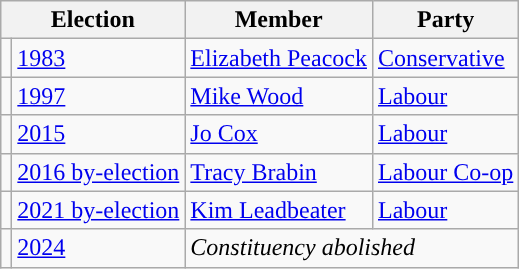<table class="wikitable">
<tr>
<th colspan="2">Election</th>
<th>Member</th>
<th>Party</th>
</tr>
<tr>
<td style="color:inherit;background-color: "></td>
<td><a href='#'>1983</a></td>
<td><a href='#'>Elizabeth Peacock</a></td>
<td><a href='#'>Conservative</a></td>
</tr>
<tr>
<td style="color:inherit;background-color: "></td>
<td><a href='#'>1997</a></td>
<td><a href='#'>Mike Wood</a></td>
<td><a href='#'>Labour</a></td>
</tr>
<tr>
<td style="color:inherit;background-color: "></td>
<td><a href='#'>2015</a></td>
<td><a href='#'>Jo Cox</a></td>
<td><a href='#'>Labour</a></td>
</tr>
<tr>
<td style="color:inherit;background-color: "></td>
<td><a href='#'>2016 by-election</a></td>
<td><a href='#'>Tracy Brabin</a></td>
<td><a href='#'>Labour Co-op</a></td>
</tr>
<tr>
<td style="color:inherit;background-color: "></td>
<td><a href='#'>2021 by-election</a></td>
<td><a href='#'>Kim Leadbeater</a></td>
<td><a href='#'>Labour</a></td>
</tr>
<tr>
<td></td>
<td><a href='#'>2024</a></td>
<td colspan="2"><em>Constituency abolished</em></td>
</tr>
</table>
